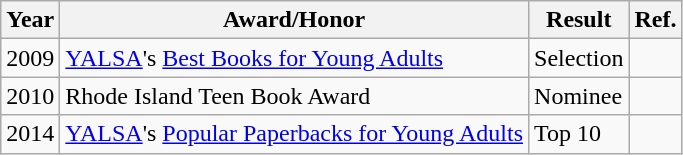<table class="wikitable sortable">
<tr>
<th>Year</th>
<th>Award/Honor</th>
<th>Result</th>
<th>Ref.</th>
</tr>
<tr>
<td>2009</td>
<td><a href='#'>YALSA</a>'s <a href='#'>Best Books for Young Adults</a></td>
<td>Selection</td>
<td></td>
</tr>
<tr>
<td>2010</td>
<td>Rhode Island Teen Book Award</td>
<td>Nominee</td>
<td></td>
</tr>
<tr>
<td>2014</td>
<td><a href='#'>YALSA</a>'s <a href='#'>Popular Paperbacks for Young Adults</a></td>
<td>Top 10</td>
<td></td>
</tr>
</table>
